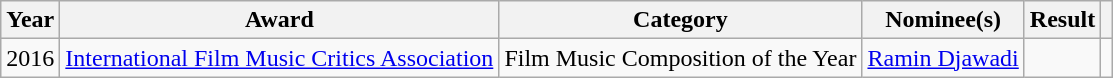<table class="wikitable sortable plainrowheaders">
<tr>
<th>Year</th>
<th>Award</th>
<th>Category</th>
<th>Nominee(s)</th>
<th>Result</th>
<th class="unsortable"></th>
</tr>
<tr>
<td>2016</td>
<td scope="row"><a href='#'>International Film Music Critics Association</a></td>
<td scope="row">Film Music Composition of the Year</td>
<td scope="row"><a href='#'>Ramin Djawadi</a></td>
<td></td>
<td style="text-align:center;"></td>
</tr>
</table>
